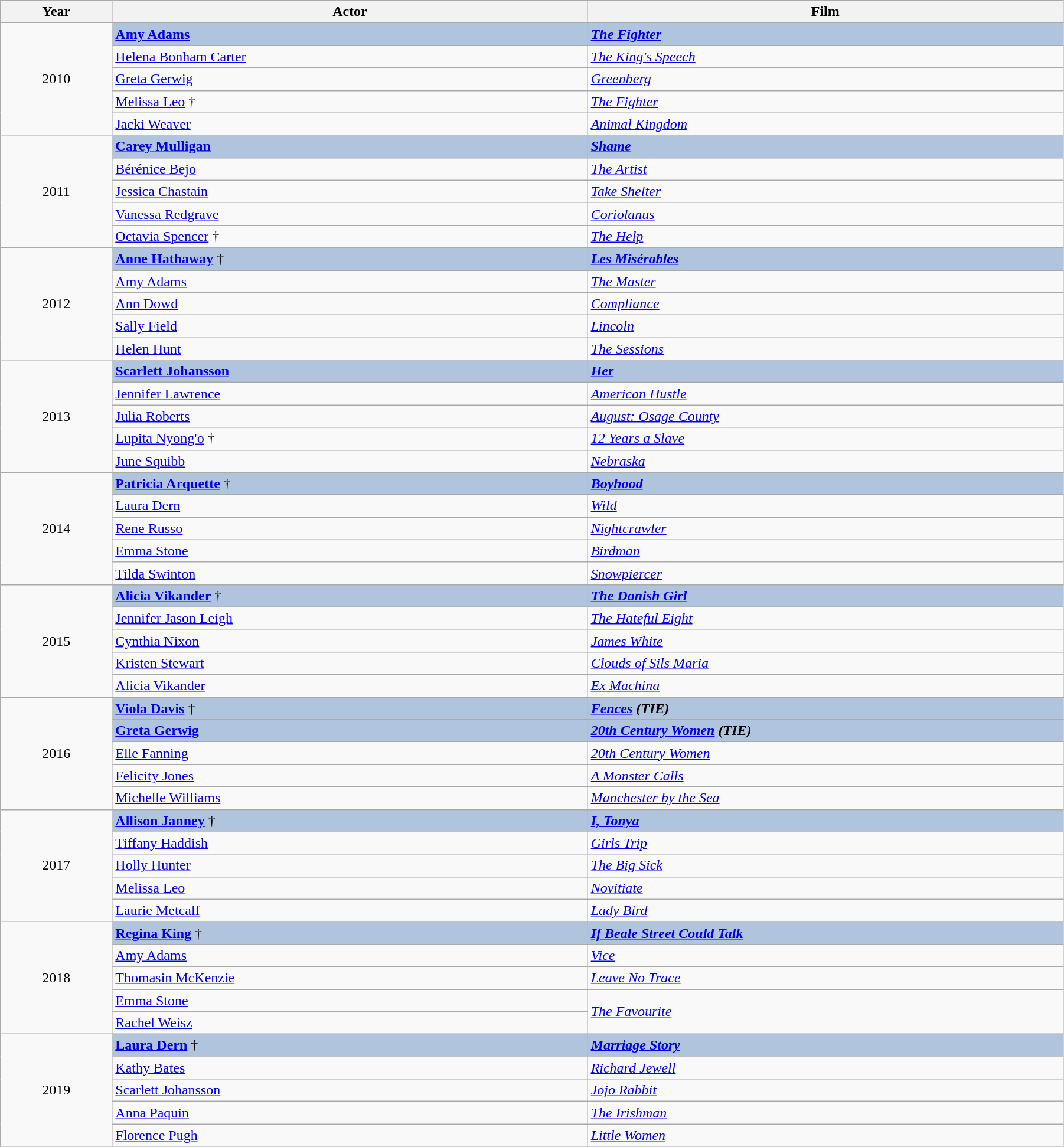<table class="wikitable" width="95%" cellpadding="5">
<tr>
<th width="100"><strong>Year</strong></th>
<th width="450"><strong>Actor</strong></th>
<th width="450"><strong>Film</strong></th>
</tr>
<tr>
<td rowspan=5 style="text-align:center;">2010<br></td>
<td style="background:#B0C4DE;"><strong><a href='#'>Amy Adams</a></strong></td>
<td style="background:#B0C4DE;"><strong><em><a href='#'>The Fighter</a></em></strong></td>
</tr>
<tr>
<td><a href='#'>Helena Bonham Carter</a></td>
<td><em><a href='#'>The King's Speech</a></em></td>
</tr>
<tr>
<td><a href='#'>Greta Gerwig</a></td>
<td><em><a href='#'>Greenberg</a></em></td>
</tr>
<tr>
<td><a href='#'>Melissa Leo</a> †</td>
<td><em><a href='#'>The Fighter</a></em></td>
</tr>
<tr>
<td><a href='#'>Jacki Weaver</a></td>
<td><em><a href='#'>Animal Kingdom</a></em></td>
</tr>
<tr>
<td rowspan=5 style="text-align:center;">2011<br></td>
<td style="background:#B0C4DE;"><strong><a href='#'>Carey Mulligan</a></strong></td>
<td style="background:#B0C4DE;"><strong><em><a href='#'>Shame</a></em></strong></td>
</tr>
<tr>
<td><a href='#'>Bérénice Bejo</a></td>
<td><em><a href='#'>The Artist</a></em></td>
</tr>
<tr>
<td><a href='#'>Jessica Chastain</a></td>
<td><em><a href='#'>Take Shelter</a></em></td>
</tr>
<tr>
<td><a href='#'>Vanessa Redgrave</a></td>
<td><em><a href='#'>Coriolanus</a></em></td>
</tr>
<tr>
<td><a href='#'>Octavia Spencer</a> †</td>
<td><em><a href='#'>The Help</a></em></td>
</tr>
<tr>
<td rowspan=5 style="text-align:center;">2012<br></td>
<td style="background:#B0C4DE;"><strong><a href='#'>Anne Hathaway</a></strong> †</td>
<td style="background:#B0C4DE;"><strong><em><a href='#'>Les Misérables</a></em></strong></td>
</tr>
<tr>
<td><a href='#'>Amy Adams</a></td>
<td><em><a href='#'>The Master</a></em></td>
</tr>
<tr>
<td><a href='#'>Ann Dowd</a></td>
<td><em><a href='#'>Compliance</a></em></td>
</tr>
<tr>
<td><a href='#'>Sally Field</a></td>
<td><em><a href='#'>Lincoln</a></em></td>
</tr>
<tr>
<td><a href='#'>Helen Hunt</a></td>
<td><em><a href='#'>The Sessions</a></em></td>
</tr>
<tr>
<td rowspan=5 style="text-align:center;">2013<br></td>
<td style="background:#B0C4DE;"><strong><a href='#'>Scarlett Johansson</a></strong></td>
<td style="background:#B0C4DE;"><strong><em><a href='#'>Her</a></em></strong></td>
</tr>
<tr>
<td><a href='#'>Jennifer Lawrence</a></td>
<td><em><a href='#'>American Hustle</a></em></td>
</tr>
<tr>
<td><a href='#'>Julia Roberts</a></td>
<td><em><a href='#'>August: Osage County</a></em></td>
</tr>
<tr>
<td><a href='#'>Lupita Nyong'o</a> †</td>
<td><em><a href='#'>12 Years a Slave</a></em></td>
</tr>
<tr>
<td><a href='#'>June Squibb</a></td>
<td><em><a href='#'>Nebraska</a></em></td>
</tr>
<tr>
<td rowspan=5 style="text-align:center;">2014<br></td>
<td style="background:#B0C4DE;"><strong><a href='#'>Patricia Arquette</a></strong> †</td>
<td style="background:#B0C4DE;"><strong><em><a href='#'>Boyhood</a></em></strong></td>
</tr>
<tr>
<td><a href='#'>Laura Dern</a></td>
<td><em><a href='#'>Wild</a></em></td>
</tr>
<tr>
<td><a href='#'>Rene Russo</a></td>
<td><em><a href='#'>Nightcrawler</a></em></td>
</tr>
<tr>
<td><a href='#'>Emma Stone</a></td>
<td><em><a href='#'>Birdman</a></em></td>
</tr>
<tr>
<td><a href='#'>Tilda Swinton</a></td>
<td><em><a href='#'>Snowpiercer</a></em></td>
</tr>
<tr>
<td rowspan=5 style="text-align:center;">2015<br></td>
<td style="background:#B0C4DE;"><strong><a href='#'>Alicia Vikander</a></strong> †</td>
<td style="background:#B0C4DE;"><strong><em><a href='#'>The Danish Girl</a></em></strong></td>
</tr>
<tr>
<td><a href='#'>Jennifer Jason Leigh</a></td>
<td><em><a href='#'>The Hateful Eight</a></em></td>
</tr>
<tr>
<td><a href='#'>Cynthia Nixon</a></td>
<td><em><a href='#'>James White</a></em></td>
</tr>
<tr>
<td><a href='#'>Kristen Stewart</a></td>
<td><em><a href='#'>Clouds of Sils Maria</a></em></td>
</tr>
<tr>
<td><a href='#'>Alicia Vikander</a></td>
<td><em><a href='#'>Ex Machina</a></em></td>
</tr>
<tr>
</tr>
<tr>
<td rowspan=5 style="text-align:center;">2016<br></td>
<td style="background:#B0C4DE;"><strong><a href='#'>Viola Davis</a></strong> †</td>
<td style="background:#B0C4DE;"><strong><em><a href='#'>Fences</a> (TIE)</em></strong></td>
</tr>
<tr>
<td style="background:#B0C4DE;"><strong><a href='#'>Greta Gerwig</a></strong></td>
<td style="background:#B0C4DE;"><strong><em><a href='#'>20th Century Women</a> (TIE)</em></strong></td>
</tr>
<tr>
<td><a href='#'>Elle Fanning</a></td>
<td><em><a href='#'>20th Century Women</a></em></td>
</tr>
<tr>
<td><a href='#'>Felicity Jones</a></td>
<td><em><a href='#'>A Monster Calls</a></em></td>
</tr>
<tr>
<td><a href='#'>Michelle Williams</a></td>
<td><em><a href='#'>Manchester by the Sea</a></em></td>
</tr>
<tr>
<td rowspan=5 style="text-align:center;">2017<br></td>
<td style="background:#B0C4DE;"><strong><a href='#'>Allison Janney</a></strong> †</td>
<td style="background:#B0C4DE;"><strong><em><a href='#'>I, Tonya</a></em></strong></td>
</tr>
<tr>
<td><a href='#'>Tiffany Haddish</a></td>
<td><em><a href='#'>Girls Trip</a></em></td>
</tr>
<tr>
<td><a href='#'>Holly Hunter</a></td>
<td><em><a href='#'>The Big Sick</a></em></td>
</tr>
<tr>
<td><a href='#'>Melissa Leo</a></td>
<td><em><a href='#'>Novitiate</a></em></td>
</tr>
<tr>
<td><a href='#'>Laurie Metcalf</a></td>
<td><em><a href='#'>Lady Bird</a></em></td>
</tr>
<tr>
<td rowspan=5 style="text-align:center;">2018<br></td>
<td style="background:#B0C4DE;"><strong><a href='#'>Regina King</a></strong> †</td>
<td style="background:#B0C4DE;"><strong><em><a href='#'>If Beale Street Could Talk</a></em></strong></td>
</tr>
<tr>
<td><a href='#'>Amy Adams</a></td>
<td><em><a href='#'>Vice</a></em></td>
</tr>
<tr>
<td><a href='#'>Thomasin McKenzie</a></td>
<td><em><a href='#'>Leave No Trace</a></em></td>
</tr>
<tr>
<td><a href='#'>Emma Stone</a></td>
<td rowspan="2"><em><a href='#'>The Favourite</a></em></td>
</tr>
<tr>
<td><a href='#'>Rachel Weisz</a></td>
</tr>
<tr>
<td rowspan=5 style="text-align:center;">2019<br></td>
<td style="background:#B0C4DE;"><strong><a href='#'>Laura Dern</a></strong> †</td>
<td style="background:#B0C4DE;"><strong><em><a href='#'>Marriage Story</a></em></strong></td>
</tr>
<tr>
<td><a href='#'>Kathy Bates</a></td>
<td><em><a href='#'>Richard Jewell</a></em></td>
</tr>
<tr>
<td><a href='#'>Scarlett Johansson</a></td>
<td><em><a href='#'>Jojo Rabbit</a></em></td>
</tr>
<tr>
<td><a href='#'>Anna Paquin</a></td>
<td><em><a href='#'>The Irishman</a></em></td>
</tr>
<tr>
<td><a href='#'>Florence Pugh</a></td>
<td><em><a href='#'>Little Women</a></em></td>
</tr>
</table>
